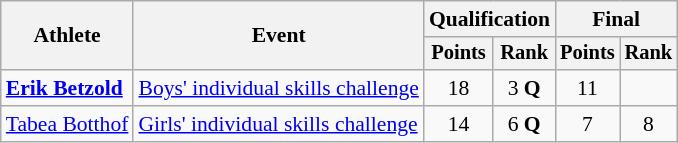<table class="wikitable" style="font-size:90%">
<tr>
<th rowspan=2>Athlete</th>
<th rowspan=2>Event</th>
<th colspan=2>Qualification</th>
<th colspan=2>Final</th>
</tr>
<tr style="font-size:95%">
<th>Points</th>
<th>Rank</th>
<th>Points</th>
<th>Rank</th>
</tr>
<tr align=center>
<td align=left><strong><a href='#'>Erik Betzold</a></strong></td>
<td align=left><a href='#'>Boys' individual skills challenge</a></td>
<td>18</td>
<td>3 <strong>Q</strong></td>
<td>11</td>
<td></td>
</tr>
<tr align=center>
<td align=left><a href='#'>Tabea Botthof</a></td>
<td align=left><a href='#'>Girls' individual skills challenge</a></td>
<td>14</td>
<td>6 <strong>Q</strong></td>
<td>7</td>
<td>8</td>
</tr>
</table>
